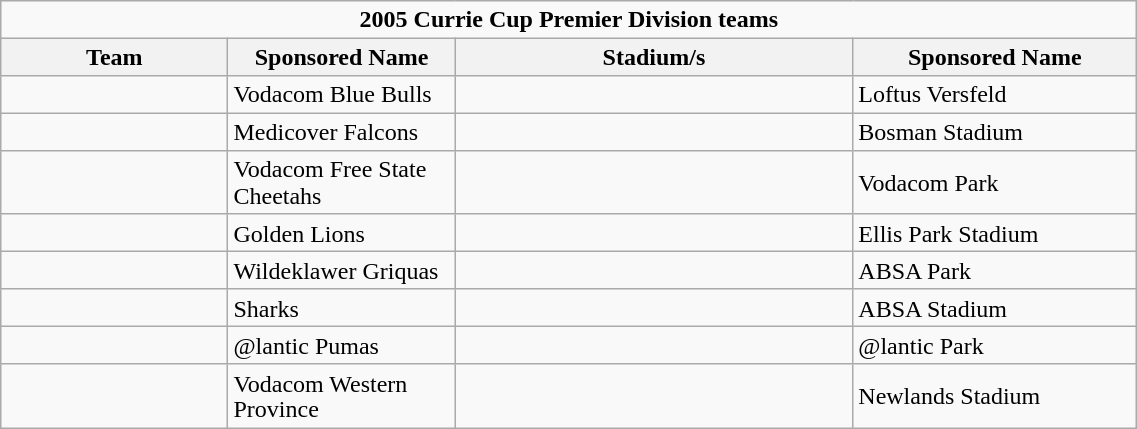<table class="wikitable collapsible collapsed sortable" style="text-align:left; line-height:110%; font-size:100%; width:60%;">
<tr>
<td colspan=4 align=center><strong>2005 Currie Cup Premier Division teams</strong></td>
</tr>
<tr>
<th width="20%">Team</th>
<th width="20%">Sponsored Name</th>
<th width="35%">Stadium/s</th>
<th width="25%">Sponsored Name</th>
</tr>
<tr>
<td></td>
<td>Vodacom Blue Bulls</td>
<td></td>
<td>Loftus Versfeld</td>
</tr>
<tr>
<td></td>
<td>Medicover Falcons</td>
<td></td>
<td>Bosman Stadium</td>
</tr>
<tr>
<td></td>
<td>Vodacom Free State Cheetahs</td>
<td></td>
<td>Vodacom Park</td>
</tr>
<tr>
<td></td>
<td>Golden Lions</td>
<td></td>
<td>Ellis Park Stadium</td>
</tr>
<tr>
<td></td>
<td>Wildeklawer Griquas</td>
<td></td>
<td>ABSA Park</td>
</tr>
<tr>
<td></td>
<td>Sharks</td>
<td></td>
<td>ABSA Stadium</td>
</tr>
<tr>
<td></td>
<td>@lantic Pumas</td>
<td></td>
<td>@lantic Park</td>
</tr>
<tr>
<td></td>
<td>Vodacom Western Province</td>
<td></td>
<td>Newlands Stadium</td>
</tr>
</table>
